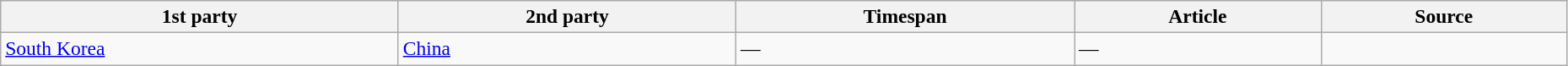<table class="wikitable"  style="font-size:98%; width:98%;">
<tr>
<th>1st party</th>
<th>2nd party</th>
<th>Timespan</th>
<th>Article</th>
<th class="unsortable">Source</th>
</tr>
<tr>
<td> <a href='#'>South Korea</a></td>
<td> <a href='#'>China</a></td>
<td>—</td>
<td>—</td>
<td></td>
</tr>
</table>
